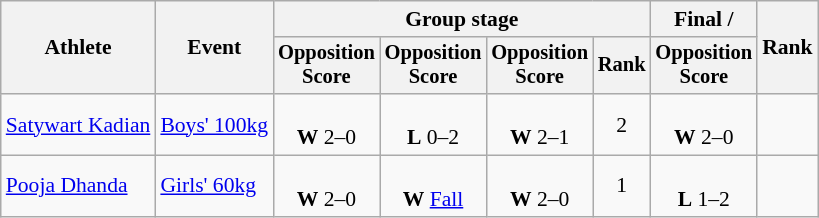<table class=wikitable style="text-align:center; font-size:90%">
<tr>
<th rowspan=2>Athlete</th>
<th rowspan=2>Event</th>
<th colspan=4>Group stage</th>
<th>Final / </th>
<th rowspan=2>Rank</th>
</tr>
<tr style="font-size:95%">
<th>Opposition<br>Score</th>
<th>Opposition<br>Score</th>
<th>Opposition<br>Score</th>
<th>Rank</th>
<th>Opposition<br>Score</th>
</tr>
<tr>
<td align=left><a href='#'>Satywart Kadian</a></td>
<td align=left><a href='#'>Boys' 100kg</a></td>
<td><br><strong>W</strong> 2–0</td>
<td><br><strong>L</strong> 0–2</td>
<td><br><strong>W</strong> 2–1</td>
<td>2</td>
<td><br><strong>W</strong> 2–0</td>
<td></td>
</tr>
<tr>
<td align=left><a href='#'>Pooja Dhanda</a></td>
<td align=left><a href='#'>Girls' 60kg</a></td>
<td><br><strong>W</strong> 2–0</td>
<td><br><strong>W</strong> <a href='#'>Fall</a></td>
<td><br><strong>W</strong> 2–0</td>
<td>1</td>
<td><br><strong>L</strong> 1–2</td>
<td></td>
</tr>
</table>
